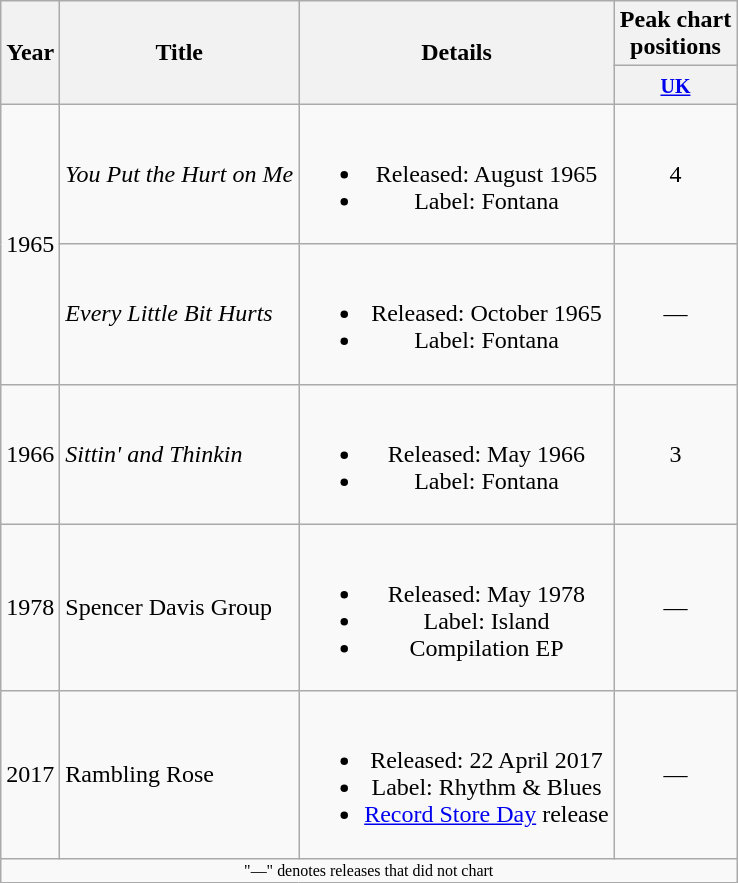<table class="wikitable" style="text-align:center">
<tr>
<th rowspan="2">Year</th>
<th rowspan="2">Title</th>
<th rowspan="2">Details</th>
<th scope="col">Peak chart<br>positions</th>
</tr>
<tr>
<th><small><a href='#'>UK</a></small><br></th>
</tr>
<tr>
<td rowspan="2">1965</td>
<td align="left"><em>You Put the Hurt on Me</em></td>
<td><br><ul><li>Released: August 1965</li><li>Label: Fontana</li></ul></td>
<td>4</td>
</tr>
<tr>
<td align="left"><em>Every Little Bit Hurts</em></td>
<td><br><ul><li>Released: October 1965</li><li>Label: Fontana</li></ul></td>
<td>—</td>
</tr>
<tr>
<td>1966</td>
<td align="left"><em>Sittin' and Thinkin<strong></td>
<td><br><ul><li>Released: May 1966</li><li>Label: Fontana</li></ul></td>
<td>3</td>
</tr>
<tr>
<td>1978</td>
<td align="left"></em>Spencer Davis Group<em></td>
<td><br><ul><li>Released: May 1978</li><li>Label: Island</li><li>Compilation EP</li></ul></td>
<td>—</td>
</tr>
<tr>
<td>2017</td>
<td align="left"></em>Rambling Rose<em></td>
<td><br><ul><li>Released: 22 April 2017</li><li>Label: Rhythm & Blues</li><li><a href='#'>Record Store Day</a> release</li></ul></td>
<td>—</td>
</tr>
<tr>
<td colspan="4" style="font-size:8pt">"—" denotes releases that did not chart</td>
</tr>
</table>
